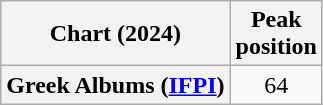<table class="wikitable sortable plainrowheaders">
<tr>
<th scope="col">Chart (2024)</th>
<th scope="col">Peak<br> position</th>
</tr>
<tr>
<th scope="row">Greek Albums (<a href='#'>IFPI</a>)</th>
<td align="center">64</td>
</tr>
</table>
